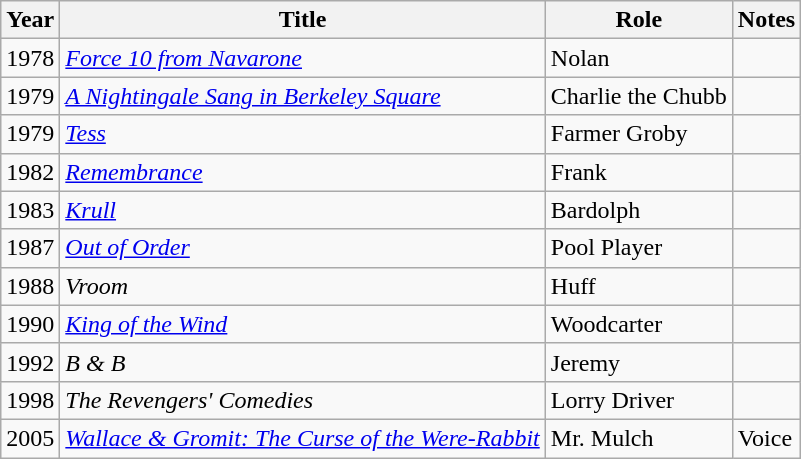<table class="wikitable">
<tr>
<th>Year</th>
<th>Title</th>
<th>Role</th>
<th>Notes</th>
</tr>
<tr>
<td>1978</td>
<td><em><a href='#'>Force 10 from Navarone</a></em></td>
<td>Nolan</td>
<td></td>
</tr>
<tr>
<td>1979</td>
<td><em><a href='#'>A Nightingale Sang in Berkeley Square</a></em></td>
<td>Charlie the Chubb</td>
<td></td>
</tr>
<tr>
<td>1979</td>
<td><em><a href='#'>Tess</a></em></td>
<td>Farmer Groby</td>
<td></td>
</tr>
<tr>
<td>1982</td>
<td><em><a href='#'>Remembrance</a></em></td>
<td>Frank</td>
<td></td>
</tr>
<tr>
<td>1983</td>
<td><em><a href='#'>Krull</a></em></td>
<td>Bardolph</td>
<td></td>
</tr>
<tr>
<td>1987</td>
<td><em><a href='#'>Out of Order</a></em></td>
<td>Pool Player</td>
<td></td>
</tr>
<tr>
<td>1988</td>
<td><em>Vroom</em></td>
<td>Huff</td>
<td></td>
</tr>
<tr>
<td>1990</td>
<td><em><a href='#'>King of the Wind</a></em></td>
<td>Woodcarter</td>
<td></td>
</tr>
<tr>
<td>1992</td>
<td><em>B & B</em></td>
<td>Jeremy</td>
<td></td>
</tr>
<tr>
<td>1998</td>
<td><em>The Revengers' Comedies</em></td>
<td>Lorry Driver</td>
<td></td>
</tr>
<tr>
<td>2005</td>
<td><em><a href='#'>Wallace & Gromit: The Curse of the Were-Rabbit</a></em></td>
<td>Mr. Mulch</td>
<td>Voice</td>
</tr>
</table>
